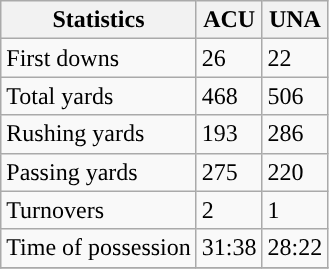<table class="wikitable" style="float: left;">
<tr>
<th>Statistics</th>
<th>ACU</th>
<th>UNA</th>
</tr>
<tr>
<td>First downs</td>
<td>26</td>
<td>22</td>
</tr>
<tr>
<td>Total yards</td>
<td>468</td>
<td>506</td>
</tr>
<tr>
<td>Rushing yards</td>
<td>193</td>
<td>286</td>
</tr>
<tr>
<td>Passing yards</td>
<td>275</td>
<td>220</td>
</tr>
<tr>
<td>Turnovers</td>
<td>2</td>
<td>1</td>
</tr>
<tr>
<td>Time of possession</td>
<td>31:38</td>
<td>28:22</td>
</tr>
<tr>
</tr>
</table>
